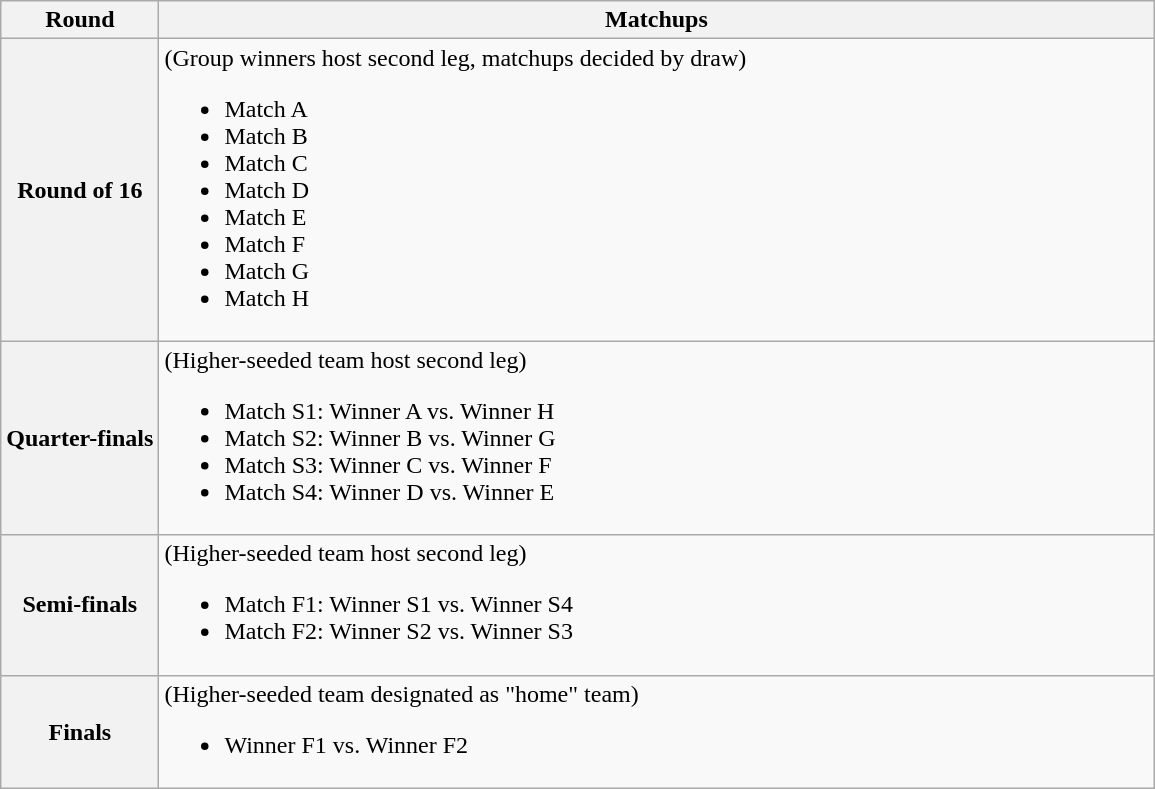<table class=wikitable>
<tr>
<th>Round</th>
<th>Matchups</th>
</tr>
<tr>
<th>Round of 16</th>
<td style="width:41em">(Group winners host second leg, matchups decided by draw)<br><ul><li>Match A</li><li>Match B</li><li>Match C</li><li>Match D</li><li>Match E</li><li>Match F</li><li>Match G</li><li>Match H</li></ul></td>
</tr>
<tr>
<th>Quarter-finals</th>
<td style="width:41em">(Higher-seeded team host second leg)<br><ul><li>Match S1: Winner A vs. Winner H</li><li>Match S2: Winner B vs. Winner G</li><li>Match S3: Winner C vs. Winner F</li><li>Match S4: Winner D vs. Winner E</li></ul></td>
</tr>
<tr>
<th>Semi-finals</th>
<td style="width:41em">(Higher-seeded team host second leg)<br><ul><li>Match F1: Winner S1 vs. Winner S4</li><li>Match F2: Winner S2 vs. Winner S3</li></ul></td>
</tr>
<tr>
<th>Finals</th>
<td>(Higher-seeded team designated as "home" team)<br><ul><li>Winner F1 vs. Winner F2</li></ul></td>
</tr>
</table>
